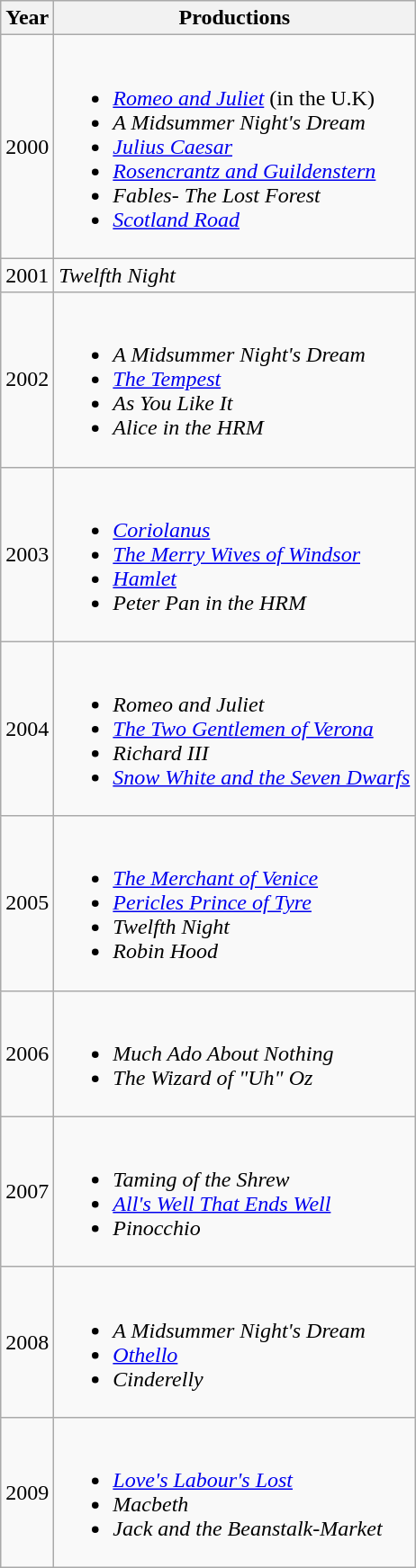<table class="wikitable sortable">
<tr>
<th>Year</th>
<th>Productions</th>
</tr>
<tr>
<td>2000</td>
<td><br><ul><li><em><a href='#'>Romeo and Juliet</a></em> (in the U.K)</li><li><em>A Midsummer Night's Dream</em></li><li><em><a href='#'>Julius Caesar</a></em></li><li><em><a href='#'>Rosencrantz and Guildenstern</a></em></li><li><em>Fables- The Lost Forest</em></li><li><em><a href='#'>Scotland Road</a></em></li></ul></td>
</tr>
<tr>
<td>2001</td>
<td><em>Twelfth Night</em></td>
</tr>
<tr>
<td>2002</td>
<td><br><ul><li><em>A Midsummer Night's Dream</em></li><li><em><a href='#'>The Tempest</a></em></li><li><em>As You Like It</em></li><li><em>Alice in the HRM</em></li></ul></td>
</tr>
<tr>
<td>2003</td>
<td><br><ul><li><em><a href='#'>Coriolanus</a></em></li><li><em><a href='#'>The Merry Wives of Windsor</a></em></li><li><em><a href='#'>Hamlet</a></em></li><li><em>Peter Pan in the HRM</em></li></ul></td>
</tr>
<tr>
<td>2004</td>
<td><br><ul><li><em>Romeo and Juliet</em></li><li><em><a href='#'>The Two Gentlemen of Verona</a></em></li><li><em>Richard III</em></li><li><em><a href='#'>Snow White and the Seven Dwarfs</a></em></li></ul></td>
</tr>
<tr>
<td>2005</td>
<td><br><ul><li><em><a href='#'>The Merchant of Venice</a></em></li><li><em><a href='#'>Pericles Prince of Tyre</a></em></li><li><em>Twelfth Night</em></li><li><em>Robin Hood</em></li></ul></td>
</tr>
<tr>
<td>2006</td>
<td><br><ul><li><em>Much Ado About Nothing</em></li><li><em>The Wizard of "Uh" Oz</em></li></ul></td>
</tr>
<tr>
<td>2007</td>
<td><br><ul><li><em>Taming of the Shrew</em></li><li><em><a href='#'>All's Well That Ends Well</a></em></li><li><em>Pinocchio</em></li></ul></td>
</tr>
<tr>
<td>2008</td>
<td><br><ul><li><em>A Midsummer Night's Dream</em></li><li><em><a href='#'>Othello</a></em></li><li><em>Cinderelly</em></li></ul></td>
</tr>
<tr>
<td>2009</td>
<td><br><ul><li><em><a href='#'>Love's Labour's Lost</a></em></li><li><em>Macbeth</em></li><li><em>Jack and the Beanstalk-Market</em></li></ul></td>
</tr>
</table>
